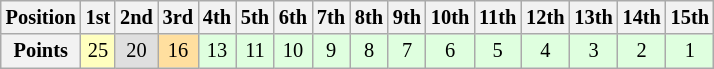<table class="wikitable" style="font-size:85%; text-align:center;">
<tr>
<th>Position</th>
<th>1st</th>
<th>2nd</th>
<th>3rd</th>
<th>4th</th>
<th>5th</th>
<th>6th</th>
<th>7th</th>
<th>8th</th>
<th>9th</th>
<th>10th</th>
<th>11th</th>
<th>12th</th>
<th>13th</th>
<th>14th</th>
<th>15th</th>
</tr>
<tr>
<th>Points</th>
<td style="background:#ffffbf;">25</td>
<td style="background:#dfdfdf;">20</td>
<td style="background:#ffdf9f;">16</td>
<td style="background:#dfffdf;">13</td>
<td style="background:#dfffdf;">11</td>
<td style="background:#dfffdf;">10</td>
<td style="background:#dfffdf;">9</td>
<td style="background:#dfffdf;">8</td>
<td style="background:#dfffdf;">7</td>
<td style="background:#dfffdf;">6</td>
<td style="background:#dfffdf;">5</td>
<td style="background:#dfffdf;">4</td>
<td style="background:#dfffdf;">3</td>
<td style="background:#dfffdf;">2</td>
<td style="background:#dfffdf;">1</td>
</tr>
</table>
